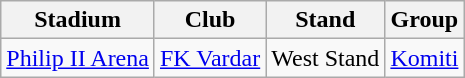<table class="wikitable">
<tr>
<th>Stadium</th>
<th>Club</th>
<th>Stand</th>
<th>Group</th>
</tr>
<tr>
<td style="text-align:left;"><a href='#'>Philip II Arena</a></td>
<td><a href='#'>FK Vardar</a></td>
<td>West Stand</td>
<td><a href='#'>Komiti</a></td>
</tr>
</table>
